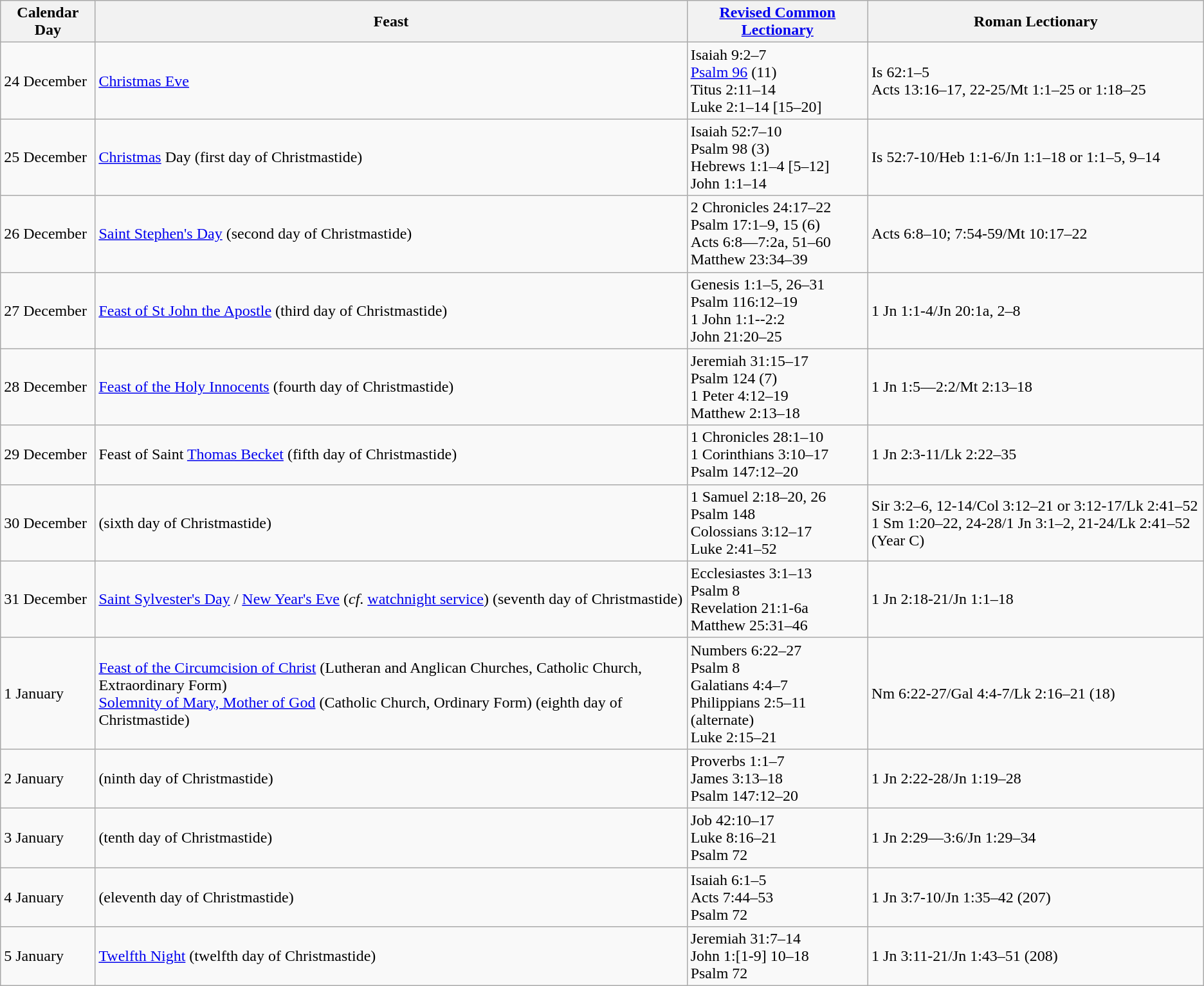<table class="wikitable sortable">
<tr>
<th>Calendar Day</th>
<th>Feast</th>
<th><a href='#'>Revised Common Lectionary</a></th>
<th>Roman Lectionary</th>
</tr>
<tr>
<td>24 December</td>
<td><a href='#'>Christmas Eve</a></td>
<td>Isaiah 9:2–7<br><a href='#'>Psalm 96</a> (11)<br>Titus 2:11–14<br>Luke 2:1–14 [15–20]</td>
<td>Is 62:1–5<br>Acts 13:16–17, 22-25/Mt 1:1–25 or 1:18–25</td>
</tr>
<tr>
<td>25 December</td>
<td><a href='#'>Christmas</a> Day (first day of Christmastide)</td>
<td>Isaiah 52:7–10<br>Psalm 98 (3)<br>Hebrews 1:1–4 [5–12]<br>John 1:1–14</td>
<td>Is 52:7-10/Heb 1:1-6/Jn 1:1–18 or 1:1–5, 9–14</td>
</tr>
<tr>
<td>26 December</td>
<td><a href='#'>Saint Stephen's Day</a> (second day of Christmastide)</td>
<td>2 Chronicles 24:17–22<br>Psalm 17:1–9, 15 (6)<br>Acts 6:8—7:2a, 51–60<br>Matthew 23:34–39</td>
<td>Acts 6:8–10; 7:54-59/Mt 10:17–22</td>
</tr>
<tr>
<td>27 December</td>
<td><a href='#'>Feast of St John the Apostle</a> (third day of Christmastide)</td>
<td>Genesis 1:1–5, 26–31<br>Psalm 116:12–19<br>1 John 1:1--2:2<br>John 21:20–25</td>
<td>1 Jn 1:1-4/Jn 20:1a, 2–8</td>
</tr>
<tr>
<td>28 December</td>
<td><a href='#'>Feast of the Holy Innocents</a> (fourth day of Christmastide)</td>
<td>Jeremiah 31:15–17<br>Psalm 124 (7)<br>1 Peter 4:12–19<br>Matthew 2:13–18</td>
<td>1 Jn 1:5—2:2/Mt 2:13–18</td>
</tr>
<tr>
<td>29 December</td>
<td>Feast of Saint <a href='#'>Thomas Becket</a> (fifth day of Christmastide)</td>
<td>1 Chronicles 28:1–10<br>1 Corinthians 3:10–17<br>Psalm 147:12–20</td>
<td>1 Jn 2:3-11/Lk 2:22–35</td>
</tr>
<tr>
<td>30 December</td>
<td>(sixth day of Christmastide)</td>
<td>1 Samuel 2:18–20, 26<br>Psalm 148<br>Colossians 3:12–17<br>Luke 2:41–52</td>
<td>Sir 3:2–6, 12-14/Col 3:12–21 or 3:12-17/Lk 2:41–52<br>1 Sm 1:20–22, 24-28/1 Jn 3:1–2, 21-24/Lk 2:41–52  (Year C)</td>
</tr>
<tr>
<td>31 December</td>
<td><a href='#'>Saint Sylvester's Day</a> / <a href='#'>New Year's Eve</a> (<em>cf</em>. <a href='#'>watchnight service</a>) (seventh day of Christmastide)</td>
<td>Ecclesiastes 3:1–13<br>Psalm 8<br>Revelation 21:1-6a<br>Matthew 25:31–46</td>
<td>1 Jn 2:18-21/Jn 1:1–18</td>
</tr>
<tr>
<td>1 January</td>
<td><a href='#'>Feast of the Circumcision of Christ</a> (Lutheran and Anglican Churches, Catholic Church, Extraordinary Form)<br><a href='#'>Solemnity of Mary, Mother of God</a> (Catholic Church, Ordinary Form) (eighth day of Christmastide)</td>
<td>Numbers 6:22–27<br>Psalm 8<br>Galatians 4:4–7<br>Philippians 2:5–11 (alternate)<br>Luke 2:15–21</td>
<td>Nm 6:22-27/Gal 4:4-7/Lk 2:16–21 (18)</td>
</tr>
<tr>
<td>2 January</td>
<td>(ninth day of Christmastide)</td>
<td>Proverbs 1:1–7<br> James 3:13–18<br> Psalm 147:12–20</td>
<td>1 Jn 2:22-28/Jn 1:19–28</td>
</tr>
<tr>
<td>3 January</td>
<td>(tenth day of Christmastide)</td>
<td>Job 42:10–17<br> Luke 8:16–21<br> Psalm 72</td>
<td>1 Jn 2:29—3:6/Jn 1:29–34</td>
</tr>
<tr>
<td>4 January</td>
<td>(eleventh day of Christmastide)</td>
<td>Isaiah 6:1–5<br> Acts 7:44–53<br> Psalm 72</td>
<td>1 Jn 3:7-10/Jn 1:35–42 (207)</td>
</tr>
<tr>
<td>5 January</td>
<td><a href='#'>Twelfth Night</a> (twelfth day of Christmastide)</td>
<td>Jeremiah 31:7–14<br> John 1:[1-9] 10–18<br> Psalm 72</td>
<td>1 Jn 3:11-21/Jn 1:43–51 (208)</td>
</tr>
</table>
